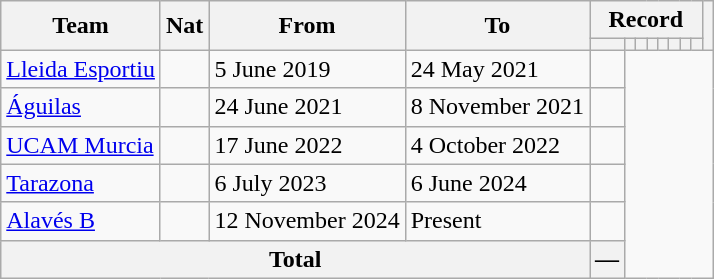<table class="wikitable" style="text-align: center">
<tr>
<th rowspan="2">Team</th>
<th rowspan="2">Nat</th>
<th rowspan="2">From</th>
<th rowspan="2">To</th>
<th colspan="8">Record</th>
<th rowspan=2></th>
</tr>
<tr>
<th></th>
<th></th>
<th></th>
<th></th>
<th></th>
<th></th>
<th></th>
<th></th>
</tr>
<tr>
<td align=left><a href='#'>Lleida Esportiu</a></td>
<td></td>
<td align=left>5 June 2019</td>
<td align=left>24 May 2021<br></td>
<td></td>
</tr>
<tr>
<td align=left><a href='#'>Águilas</a></td>
<td></td>
<td align=left>24 June 2021</td>
<td align=left>8 November 2021<br></td>
<td></td>
</tr>
<tr>
<td align=left><a href='#'>UCAM Murcia</a></td>
<td></td>
<td align=left>17 June 2022</td>
<td align=left>4 October 2022<br></td>
<td></td>
</tr>
<tr>
<td align=left><a href='#'>Tarazona</a></td>
<td></td>
<td align=left>6 July 2023</td>
<td align=left>6 June 2024<br></td>
<td></td>
</tr>
<tr>
<td align=left><a href='#'>Alavés B</a></td>
<td></td>
<td align=left>12 November 2024</td>
<td align=left>Present<br></td>
<td></td>
</tr>
<tr>
<th colspan="4">Total<br></th>
<th>—</th>
</tr>
</table>
